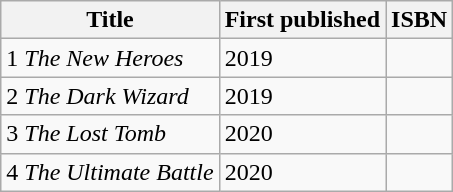<table class="wikitable sortable nowraplinks">
<tr>
<th scope="col">Title</th>
<th scope="col">First published</th>
<th scope="col">ISBN</th>
</tr>
<tr>
<td>1 <em>The New Heroes</em></td>
<td>2019</td>
<td></td>
</tr>
<tr>
<td>2 <em>The Dark Wizard</em></td>
<td>2019</td>
<td></td>
</tr>
<tr>
<td>3 <em>The Lost Tomb</em></td>
<td>2020</td>
<td></td>
</tr>
<tr>
<td>4 <em>The Ultimate Battle</em></td>
<td>2020</td>
<td></td>
</tr>
</table>
